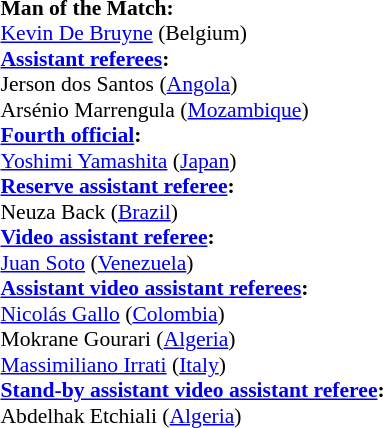<table style="width:100%; font-size:90%;">
<tr>
<td><br><strong>Man of the Match:</strong>
<br><a href='#'>Kevin De Bruyne</a> (Belgium)<br><strong><a href='#'>Assistant referees</a>:</strong>
<br>Jerson dos Santos (<a href='#'>Angola</a>)
<br>Arsénio Marrengula (<a href='#'>Mozambique</a>)
<br><strong><a href='#'>Fourth official</a>:</strong>
<br><a href='#'>Yoshimi Yamashita</a> (<a href='#'>Japan</a>)
<br><strong><a href='#'>Reserve assistant referee</a>:</strong>
<br>Neuza Back (<a href='#'>Brazil</a>)
<br><strong><a href='#'>Video assistant referee</a>:</strong>
<br><a href='#'>Juan Soto</a> (<a href='#'>Venezuela</a>)
<br><strong><a href='#'>Assistant video assistant referees</a>:</strong>
<br><a href='#'>Nicolás Gallo</a> (<a href='#'>Colombia</a>)
<br>Mokrane Gourari (<a href='#'>Algeria</a>)
<br><a href='#'>Massimiliano Irrati</a> (<a href='#'>Italy</a>)
<br><strong><a href='#'>Stand-by assistant video assistant referee</a>:</strong>
<br>Abdelhak Etchiali (<a href='#'>Algeria</a>)</td>
</tr>
</table>
